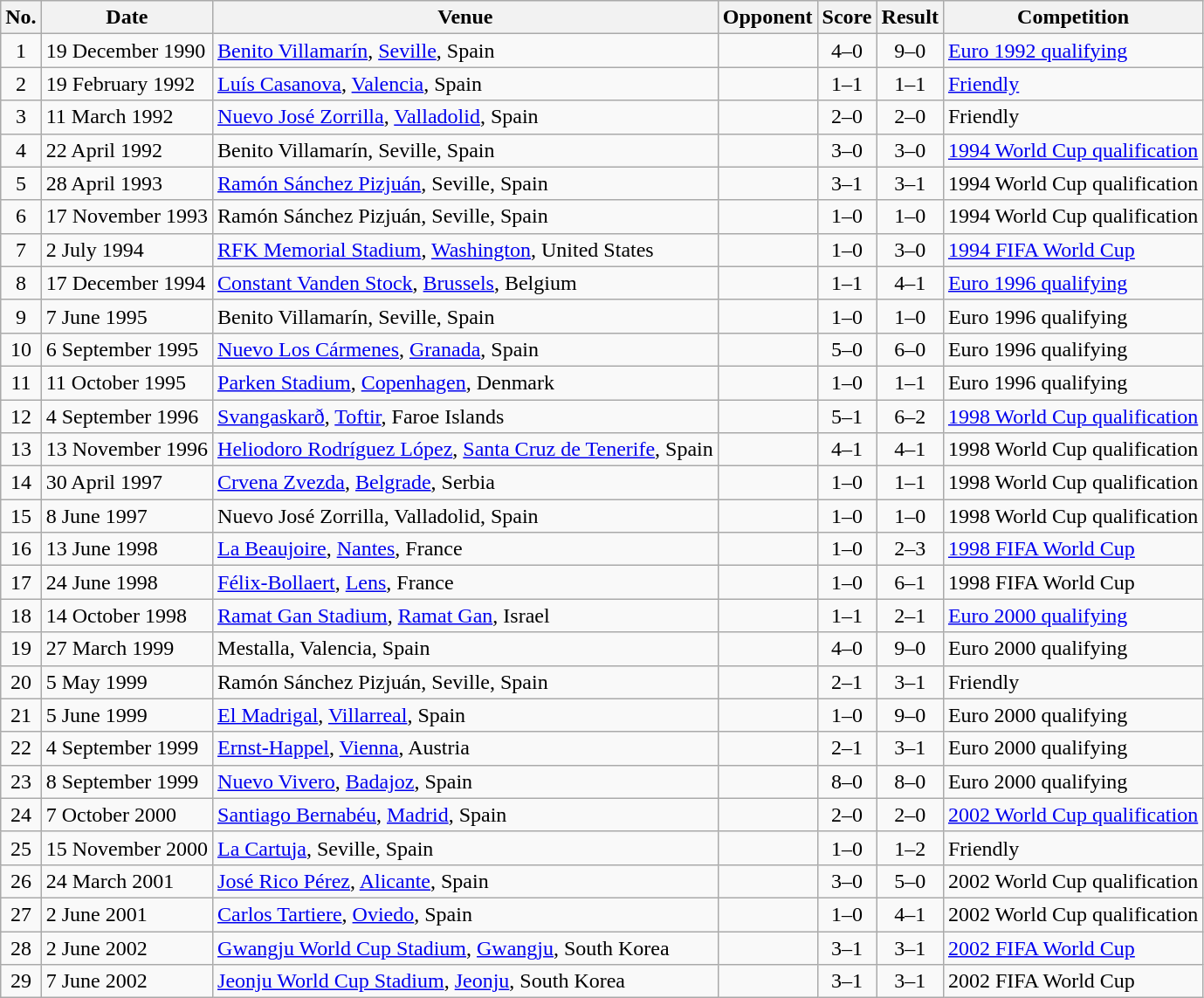<table class="wikitable sortable">
<tr>
<th scope="col">No.</th>
<th scope="col">Date</th>
<th scope="col">Venue</th>
<th scope="col">Opponent</th>
<th scope="col">Score</th>
<th scope="col">Result</th>
<th scope="col">Competition</th>
</tr>
<tr>
<td align="center">1</td>
<td>19 December 1990</td>
<td><a href='#'>Benito Villamarín</a>, <a href='#'>Seville</a>, Spain</td>
<td></td>
<td align="center">4–0</td>
<td align="center">9–0</td>
<td><a href='#'>Euro 1992 qualifying</a></td>
</tr>
<tr>
<td align="center">2</td>
<td>19 February 1992</td>
<td><a href='#'>Luís Casanova</a>, <a href='#'>Valencia</a>, Spain</td>
<td></td>
<td align="center">1–1</td>
<td align="center">1–1</td>
<td><a href='#'>Friendly</a></td>
</tr>
<tr>
<td align="center">3</td>
<td>11 March 1992</td>
<td><a href='#'>Nuevo José Zorrilla</a>, <a href='#'>Valladolid</a>, Spain</td>
<td></td>
<td align="center">2–0</td>
<td align="center">2–0</td>
<td>Friendly</td>
</tr>
<tr>
<td align="center">4</td>
<td>22 April 1992</td>
<td>Benito Villamarín, Seville, Spain</td>
<td></td>
<td align="center">3–0</td>
<td align="center">3–0</td>
<td><a href='#'>1994 World Cup qualification</a></td>
</tr>
<tr>
<td align="center">5</td>
<td>28 April 1993</td>
<td><a href='#'>Ramón Sánchez Pizjuán</a>, Seville, Spain</td>
<td></td>
<td align="center">3–1</td>
<td align="center">3–1</td>
<td>1994 World Cup qualification</td>
</tr>
<tr>
<td align="center">6</td>
<td>17 November 1993</td>
<td>Ramón Sánchez Pizjuán, Seville, Spain</td>
<td></td>
<td align="center">1–0</td>
<td align="center">1–0</td>
<td>1994 World Cup qualification</td>
</tr>
<tr>
<td align="center">7</td>
<td>2 July 1994</td>
<td><a href='#'>RFK Memorial Stadium</a>, <a href='#'>Washington</a>, United States</td>
<td></td>
<td align="center">1–0</td>
<td align="center">3–0</td>
<td><a href='#'>1994 FIFA World Cup</a></td>
</tr>
<tr>
<td align="center">8</td>
<td>17 December 1994</td>
<td><a href='#'>Constant Vanden Stock</a>, <a href='#'>Brussels</a>, Belgium</td>
<td></td>
<td align="center">1–1</td>
<td align="center">4–1</td>
<td><a href='#'>Euro 1996 qualifying</a></td>
</tr>
<tr>
<td align="center">9</td>
<td>7 June 1995</td>
<td>Benito Villamarín, Seville, Spain</td>
<td></td>
<td align="center">1–0 </td>
<td align="center">1–0</td>
<td>Euro 1996 qualifying</td>
</tr>
<tr>
<td align="center">10</td>
<td>6 September 1995</td>
<td><a href='#'>Nuevo Los Cármenes</a>, <a href='#'>Granada</a>, Spain</td>
<td></td>
<td align="center">5–0</td>
<td align="center">6–0</td>
<td>Euro 1996 qualifying</td>
</tr>
<tr>
<td align="center">11</td>
<td>11 October 1995</td>
<td><a href='#'>Parken Stadium</a>, <a href='#'>Copenhagen</a>, Denmark</td>
<td></td>
<td align="center">1–0 </td>
<td align="center">1–1</td>
<td>Euro 1996 qualifying</td>
</tr>
<tr>
<td align="center">12</td>
<td>4 September 1996</td>
<td><a href='#'>Svangaskarð</a>, <a href='#'>Toftir</a>, Faroe Islands</td>
<td></td>
<td align="center">5–1</td>
<td align="center">6–2</td>
<td><a href='#'>1998 World Cup qualification</a></td>
</tr>
<tr>
<td align="center">13</td>
<td>13 November 1996</td>
<td><a href='#'>Heliodoro Rodríguez López</a>, <a href='#'>Santa Cruz de Tenerife</a>, Spain</td>
<td></td>
<td align="center">4–1</td>
<td align="center">4–1</td>
<td>1998 World Cup qualification</td>
</tr>
<tr>
<td align="center">14</td>
<td>30 April 1997</td>
<td><a href='#'>Crvena Zvezda</a>, <a href='#'>Belgrade</a>, Serbia</td>
<td></td>
<td align="center">1–0 </td>
<td align="center">1–1</td>
<td>1998 World Cup qualification</td>
</tr>
<tr>
<td align="center">15</td>
<td>8 June 1997</td>
<td>Nuevo José Zorrilla, Valladolid, Spain</td>
<td></td>
<td align="center">1–0 </td>
<td align="center">1–0</td>
<td>1998 World Cup qualification</td>
</tr>
<tr>
<td align="center">16</td>
<td>13 June 1998</td>
<td><a href='#'>La Beaujoire</a>, <a href='#'>Nantes</a>, France</td>
<td></td>
<td align="center">1–0</td>
<td align="center">2–3</td>
<td><a href='#'>1998 FIFA World Cup</a></td>
</tr>
<tr>
<td align="center">17</td>
<td>24 June 1998</td>
<td><a href='#'>Félix-Bollaert</a>, <a href='#'>Lens</a>, France</td>
<td></td>
<td align="center">1–0 </td>
<td align="center">6–1</td>
<td>1998 FIFA World Cup</td>
</tr>
<tr>
<td align="center">18</td>
<td>14 October 1998</td>
<td><a href='#'>Ramat Gan Stadium</a>, <a href='#'>Ramat Gan</a>, Israel</td>
<td></td>
<td align="center">1–1</td>
<td align="center">2–1</td>
<td><a href='#'>Euro 2000 qualifying</a></td>
</tr>
<tr>
<td align="center">19</td>
<td>27 March 1999</td>
<td>Mestalla, Valencia, Spain</td>
<td></td>
<td align="center">4–0 </td>
<td align="center">9–0</td>
<td>Euro 2000 qualifying</td>
</tr>
<tr>
<td align="center">20</td>
<td>5 May 1999</td>
<td>Ramón Sánchez Pizjuán, Seville, Spain</td>
<td></td>
<td align="center">2–1 </td>
<td align="center">3–1</td>
<td>Friendly</td>
</tr>
<tr>
<td align="center">21</td>
<td>5 June 1999</td>
<td><a href='#'>El Madrigal</a>, <a href='#'>Villarreal</a>, Spain</td>
<td></td>
<td align="center">1–0</td>
<td align="center">9–0</td>
<td>Euro 2000 qualifying</td>
</tr>
<tr>
<td align="center">22</td>
<td>4 September 1999</td>
<td><a href='#'>Ernst-Happel</a>, <a href='#'>Vienna</a>, Austria</td>
<td></td>
<td align="center">2–1</td>
<td align="center">3–1</td>
<td>Euro 2000 qualifying</td>
</tr>
<tr>
<td align="center">23</td>
<td>8 September 1999</td>
<td><a href='#'>Nuevo Vivero</a>, <a href='#'>Badajoz</a>, Spain</td>
<td></td>
<td align="center">8–0</td>
<td align="center">8–0</td>
<td>Euro 2000 qualifying</td>
</tr>
<tr || Euro 2000 qualifying>
<td align="center">24</td>
<td>7 October 2000</td>
<td><a href='#'>Santiago Bernabéu</a>, <a href='#'>Madrid</a>, Spain</td>
<td></td>
<td align="center">2–0</td>
<td align="center">2–0</td>
<td><a href='#'>2002 World Cup qualification</a></td>
</tr>
<tr>
<td align="center">25</td>
<td>15 November 2000</td>
<td><a href='#'>La Cartuja</a>, Seville, Spain</td>
<td></td>
<td align="center">1–0</td>
<td align="center">1–2</td>
<td>Friendly</td>
</tr>
<tr>
<td align="center">26</td>
<td>24 March 2001</td>
<td><a href='#'>José Rico Pérez</a>, <a href='#'>Alicante</a>, Spain</td>
<td></td>
<td align="center">3–0 </td>
<td align="center">5–0</td>
<td>2002 World Cup qualification</td>
</tr>
<tr>
<td align="center">27</td>
<td>2 June 2001</td>
<td><a href='#'>Carlos Tartiere</a>, <a href='#'>Oviedo</a>, Spain</td>
<td></td>
<td align="center">1–0</td>
<td align="center">4–1</td>
<td>2002 World Cup qualification</td>
</tr>
<tr>
<td align="center">28</td>
<td>2 June 2002</td>
<td><a href='#'>Gwangju World Cup Stadium</a>, <a href='#'>Gwangju</a>, South Korea</td>
<td></td>
<td align="center">3–1 </td>
<td align="center">3–1</td>
<td><a href='#'>2002 FIFA World Cup</a></td>
</tr>
<tr>
<td align="center">29</td>
<td>7 June 2002</td>
<td><a href='#'>Jeonju World Cup Stadium</a>, <a href='#'>Jeonju</a>, South Korea</td>
<td></td>
<td align="center">3–1 </td>
<td align="center">3–1</td>
<td>2002 FIFA World Cup</td>
</tr>
</table>
